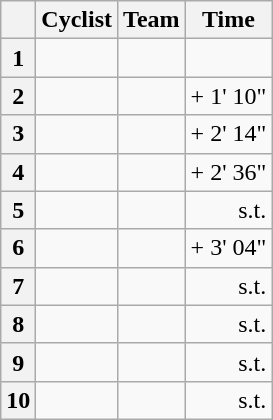<table class="wikitable">
<tr>
<th></th>
<th>Cyclist</th>
<th>Team</th>
<th>Time</th>
</tr>
<tr>
<th>1</th>
<td></td>
<td></td>
<td align="right"></td>
</tr>
<tr>
<th>2</th>
<td></td>
<td></td>
<td align="right">+ 1' 10"</td>
</tr>
<tr>
<th>3</th>
<td></td>
<td></td>
<td align="right">+ 2' 14"</td>
</tr>
<tr>
<th>4</th>
<td></td>
<td></td>
<td align="right">+ 2' 36"</td>
</tr>
<tr>
<th>5</th>
<td></td>
<td></td>
<td align="right">s.t.</td>
</tr>
<tr>
<th>6</th>
<td></td>
<td></td>
<td align="right">+ 3' 04"</td>
</tr>
<tr>
<th>7</th>
<td></td>
<td></td>
<td align="right">s.t.</td>
</tr>
<tr>
<th>8</th>
<td></td>
<td></td>
<td align="right">s.t.</td>
</tr>
<tr>
<th>9</th>
<td></td>
<td></td>
<td align="right">s.t.</td>
</tr>
<tr>
<th>10</th>
<td></td>
<td></td>
<td align="right">s.t.</td>
</tr>
</table>
